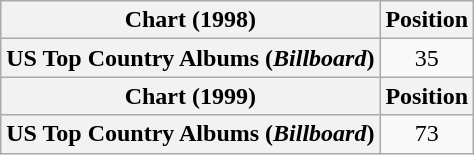<table class="wikitable plainrowheaders" style="text-align:center">
<tr>
<th scope="col">Chart (1998)</th>
<th scope="col">Position</th>
</tr>
<tr>
<th scope="row">US Top Country Albums (<em>Billboard</em>)</th>
<td>35</td>
</tr>
<tr>
<th scope="col">Chart (1999)</th>
<th scope="col">Position</th>
</tr>
<tr>
<th scope="row">US Top Country Albums (<em>Billboard</em>)</th>
<td>73</td>
</tr>
</table>
